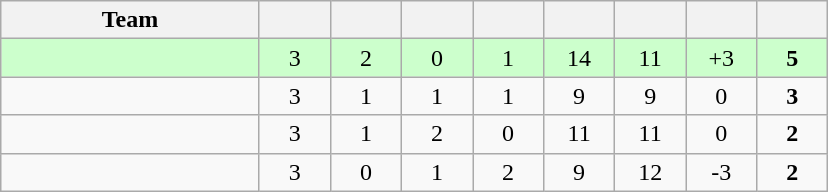<table class="wikitable" style="text-align:center;">
<tr>
<th width=165>Team</th>
<th width=40></th>
<th width=40></th>
<th width=40></th>
<th width=40></th>
<th width=40></th>
<th width=40></th>
<th width=40></th>
<th width=40></th>
</tr>
<tr bgcolor="ccffcc">
<td style="text-align:left;"></td>
<td>3</td>
<td>2</td>
<td>0</td>
<td>1</td>
<td>14</td>
<td>11</td>
<td>+3</td>
<td><strong>5</strong></td>
</tr>
<tr>
<td style="text-align:left;"></td>
<td>3</td>
<td>1</td>
<td>1</td>
<td>1</td>
<td>9</td>
<td>9</td>
<td>0</td>
<td><strong>3</strong></td>
</tr>
<tr>
<td style="text-align:left;"></td>
<td>3</td>
<td>1</td>
<td>2</td>
<td>0</td>
<td>11</td>
<td>11</td>
<td>0</td>
<td><strong>2</strong></td>
</tr>
<tr>
<td style="text-align:left;"></td>
<td>3</td>
<td>0</td>
<td>1</td>
<td>2</td>
<td>9</td>
<td>12</td>
<td>-3</td>
<td><strong>2</strong></td>
</tr>
</table>
